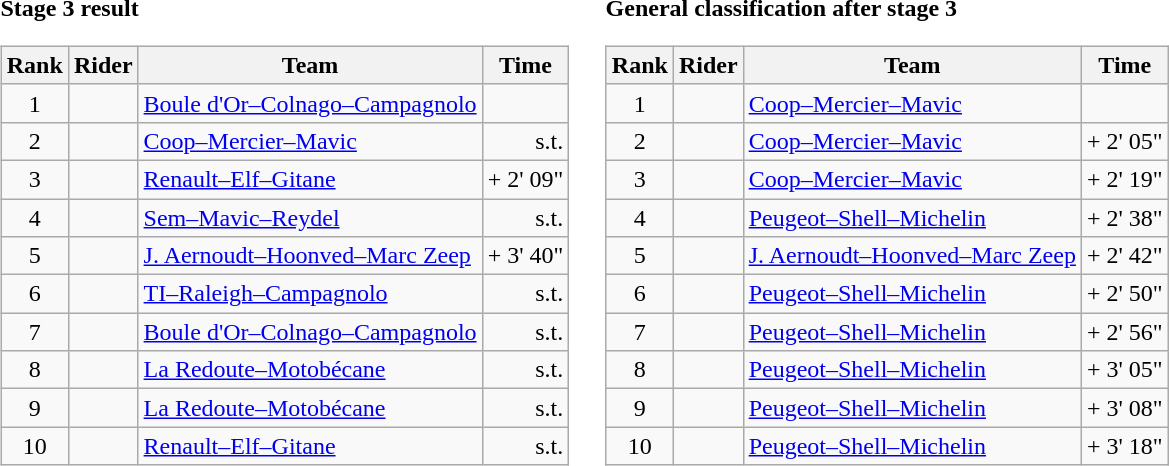<table>
<tr>
<td><strong>Stage 3 result</strong><br><table class="wikitable">
<tr>
<th scope="col">Rank</th>
<th scope="col">Rider</th>
<th scope="col">Team</th>
<th scope="col">Time</th>
</tr>
<tr>
<td style="text-align:center;">1</td>
<td></td>
<td><a href='#'>Boule d'Or–Colnago–Campagnolo</a></td>
<td style="text-align:right;"></td>
</tr>
<tr>
<td style="text-align:center;">2</td>
<td></td>
<td><a href='#'>Coop–Mercier–Mavic</a></td>
<td style="text-align:right;">s.t.</td>
</tr>
<tr>
<td style="text-align:center;">3</td>
<td></td>
<td><a href='#'>Renault–Elf–Gitane</a></td>
<td style="text-align:right;">+ 2' 09"</td>
</tr>
<tr>
<td style="text-align:center;">4</td>
<td></td>
<td><a href='#'>Sem–Mavic–Reydel</a></td>
<td style="text-align:right;">s.t.</td>
</tr>
<tr>
<td style="text-align:center;">5</td>
<td></td>
<td><a href='#'>J. Aernoudt–Hoonved–Marc Zeep</a></td>
<td style="text-align:right;">+ 3' 40"</td>
</tr>
<tr>
<td style="text-align:center;">6</td>
<td></td>
<td><a href='#'>TI–Raleigh–Campagnolo</a></td>
<td style="text-align:right;">s.t.</td>
</tr>
<tr>
<td style="text-align:center;">7</td>
<td></td>
<td><a href='#'>Boule d'Or–Colnago–Campagnolo</a></td>
<td style="text-align:right;">s.t.</td>
</tr>
<tr>
<td style="text-align:center;">8</td>
<td></td>
<td><a href='#'>La Redoute–Motobécane</a></td>
<td style="text-align:right;">s.t.</td>
</tr>
<tr>
<td style="text-align:center;">9</td>
<td></td>
<td><a href='#'>La Redoute–Motobécane</a></td>
<td style="text-align:right;">s.t.</td>
</tr>
<tr>
<td style="text-align:center;">10</td>
<td></td>
<td><a href='#'>Renault–Elf–Gitane</a></td>
<td style="text-align:right;">s.t.</td>
</tr>
</table>
</td>
<td></td>
<td><strong>General classification after stage 3</strong><br><table class="wikitable">
<tr>
<th scope="col">Rank</th>
<th scope="col">Rider</th>
<th scope="col">Team</th>
<th scope="col">Time</th>
</tr>
<tr>
<td style="text-align:center;">1</td>
<td> </td>
<td><a href='#'>Coop–Mercier–Mavic</a></td>
<td style="text-align:right;"></td>
</tr>
<tr>
<td style="text-align:center;">2</td>
<td></td>
<td><a href='#'>Coop–Mercier–Mavic</a></td>
<td style="text-align:right;">+ 2' 05"</td>
</tr>
<tr>
<td style="text-align:center;">3</td>
<td></td>
<td><a href='#'>Coop–Mercier–Mavic</a></td>
<td style="text-align:right;">+ 2' 19"</td>
</tr>
<tr>
<td style="text-align:center;">4</td>
<td></td>
<td><a href='#'>Peugeot–Shell–Michelin</a></td>
<td style="text-align:right;">+ 2' 38"</td>
</tr>
<tr>
<td style="text-align:center;">5</td>
<td></td>
<td><a href='#'>J. Aernoudt–Hoonved–Marc Zeep</a></td>
<td style="text-align:right;">+ 2' 42"</td>
</tr>
<tr>
<td style="text-align:center;">6</td>
<td></td>
<td><a href='#'>Peugeot–Shell–Michelin</a></td>
<td style="text-align:right;">+ 2' 50"</td>
</tr>
<tr>
<td style="text-align:center;">7</td>
<td></td>
<td><a href='#'>Peugeot–Shell–Michelin</a></td>
<td style="text-align:right;">+ 2' 56"</td>
</tr>
<tr>
<td style="text-align:center;">8</td>
<td></td>
<td><a href='#'>Peugeot–Shell–Michelin</a></td>
<td style="text-align:right;">+ 3' 05"</td>
</tr>
<tr>
<td style="text-align:center;">9</td>
<td></td>
<td><a href='#'>Peugeot–Shell–Michelin</a></td>
<td style="text-align:right;">+ 3' 08"</td>
</tr>
<tr>
<td style="text-align:center;">10</td>
<td></td>
<td><a href='#'>Peugeot–Shell–Michelin</a></td>
<td style="text-align:right;">+ 3' 18"</td>
</tr>
</table>
</td>
</tr>
</table>
